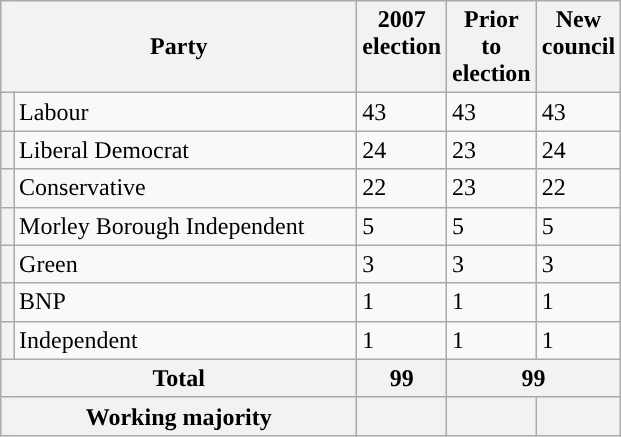<table class="wikitable">
<tr>
<th valign=centre colspan="2" style="width: 230px">Party</th>
<th valign=top style="width: 30px">2007 election</th>
<th valign=top style="width: 30px">Prior to election</th>
<th valign=top style="width: 30px">New council</th>
</tr>
<tr>
<th style="background-color: "></th>
<td>Labour</td>
<td>43</td>
<td>43</td>
<td>43</td>
</tr>
<tr>
<th style="background-color: "></th>
<td>Liberal Democrat</td>
<td>24</td>
<td>23</td>
<td>24</td>
</tr>
<tr>
<th style="background-color: "></th>
<td>Conservative</td>
<td>22</td>
<td>23</td>
<td>22</td>
</tr>
<tr>
<th style="background-color: "></th>
<td>Morley Borough Independent</td>
<td>5</td>
<td>5</td>
<td>5</td>
</tr>
<tr>
<th style="background-color: "></th>
<td>Green</td>
<td>3</td>
<td>3</td>
<td>3</td>
</tr>
<tr>
<th style="background-color: "></th>
<td>BNP</td>
<td>1</td>
<td>1</td>
<td>1</td>
</tr>
<tr>
<th style="background-color: "></th>
<td>Independent</td>
<td>1</td>
<td>1</td>
<td>1</td>
</tr>
<tr>
<th colspan=2>Total</th>
<th style="text-align: center">99</th>
<th colspan=3>99</th>
</tr>
<tr>
<th colspan=2>Working majority</th>
<th></th>
<th></th>
<th></th>
</tr>
</table>
